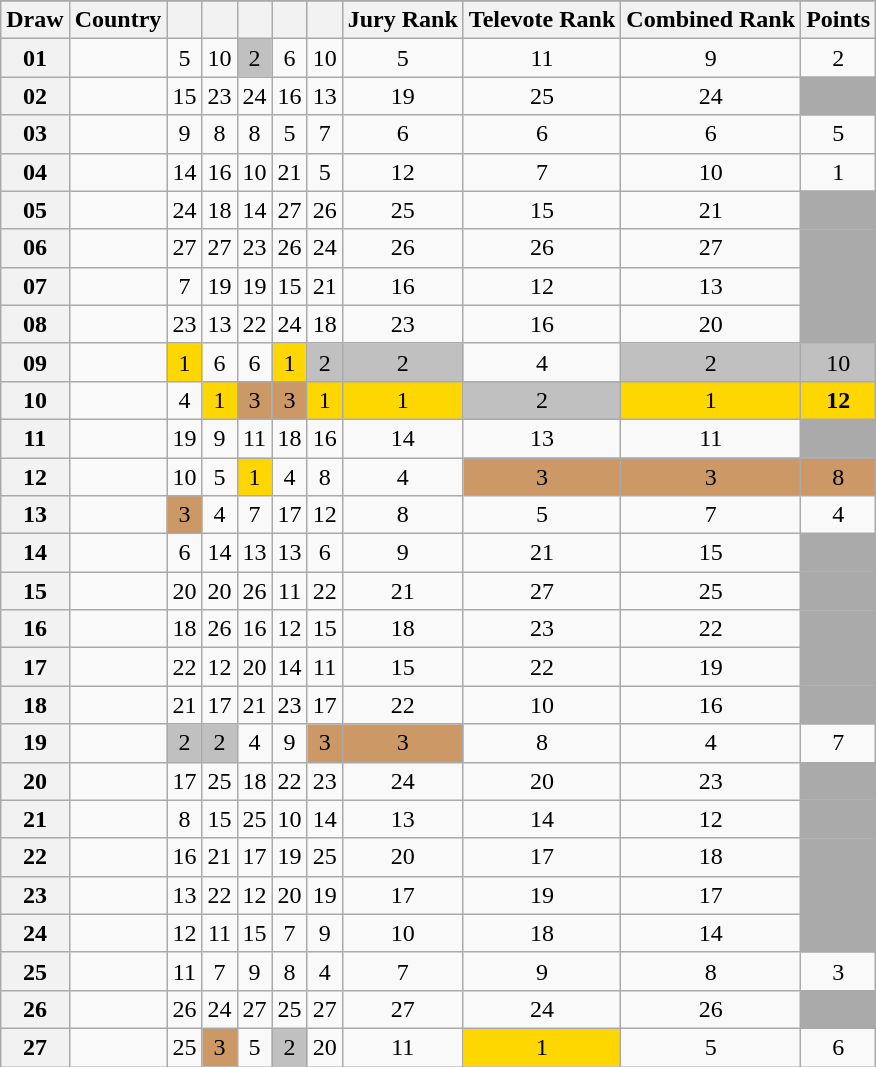<table class="sortable wikitable collapsible plainrowheaders" style="text-align:center;">
<tr>
</tr>
<tr>
<th scope="col">Draw</th>
<th scope="col">Country</th>
<th scope="col"><small></small></th>
<th scope="col"><small></small></th>
<th scope="col"><small></small></th>
<th scope="col"><small></small></th>
<th scope="col"><small></small></th>
<th scope="col">Jury Rank</th>
<th scope="col">Televote Rank</th>
<th scope="col">Combined Rank</th>
<th scope="col">Points</th>
</tr>
<tr>
<th scope="row" style="text-align:center;">01</th>
<td style="text-align:left;"></td>
<td>5</td>
<td>10</td>
<td style="background:silver;">2</td>
<td>6</td>
<td>10</td>
<td>5</td>
<td>11</td>
<td>9</td>
<td>2</td>
</tr>
<tr>
<th scope="row" style="text-align:center;">02</th>
<td style="text-align:left;"></td>
<td>15</td>
<td>23</td>
<td>24</td>
<td>16</td>
<td>13</td>
<td>19</td>
<td>25</td>
<td>24</td>
<td style="background:#AAAAAA;"></td>
</tr>
<tr>
<th scope="row" style="text-align:center;">03</th>
<td style="text-align:left;"></td>
<td>9</td>
<td>8</td>
<td>8</td>
<td>5</td>
<td>7</td>
<td>6</td>
<td>6</td>
<td>6</td>
<td>5</td>
</tr>
<tr>
<th scope="row" style="text-align:center;">04</th>
<td style="text-align:left;"></td>
<td>14</td>
<td>16</td>
<td>10</td>
<td>21</td>
<td>5</td>
<td>12</td>
<td>7</td>
<td>10</td>
<td>1</td>
</tr>
<tr>
<th scope="row" style="text-align:center;">05</th>
<td style="text-align:left;"></td>
<td>24</td>
<td>18</td>
<td>14</td>
<td>27</td>
<td>26</td>
<td>25</td>
<td>15</td>
<td>21</td>
<td style="background:#AAAAAA;"></td>
</tr>
<tr>
<th scope="row" style="text-align:center;">06</th>
<td style="text-align:left;"></td>
<td>27</td>
<td>27</td>
<td>23</td>
<td>26</td>
<td>24</td>
<td>26</td>
<td>26</td>
<td>27</td>
<td style="background:#AAAAAA;"></td>
</tr>
<tr>
<th scope="row" style="text-align:center;">07</th>
<td style="text-align:left;"></td>
<td>7</td>
<td>19</td>
<td>19</td>
<td>15</td>
<td>21</td>
<td>16</td>
<td>12</td>
<td>13</td>
<td style="background:#AAAAAA;"></td>
</tr>
<tr>
<th scope="row" style="text-align:center;">08</th>
<td style="text-align:left;"></td>
<td>23</td>
<td>13</td>
<td>22</td>
<td>24</td>
<td>18</td>
<td>23</td>
<td>16</td>
<td>20</td>
<td style="background:#AAAAAA;"></td>
</tr>
<tr>
<th scope="row" style="text-align:center;">09</th>
<td style="text-align:left;"></td>
<td style="background:gold;">1</td>
<td>6</td>
<td>6</td>
<td style="background:gold;">1</td>
<td style="background:silver;">2</td>
<td style="background:silver;">2</td>
<td>4</td>
<td style="background:silver;">2</td>
<td style="background:silver;">10</td>
</tr>
<tr>
<th scope="row" style="text-align:center;">10</th>
<td style="text-align:left;"></td>
<td>4</td>
<td style="background:gold;">1</td>
<td style="background:#CC9966;">3</td>
<td style="background:#CC9966;">3</td>
<td style="background:gold;">1</td>
<td style="background:gold;">1</td>
<td style="background:silver;">2</td>
<td style="background:gold;">1</td>
<td style="background:gold;"><strong>12</strong></td>
</tr>
<tr>
<th scope="row" style="text-align:center;">11</th>
<td style="text-align:left;"></td>
<td>19</td>
<td>9</td>
<td>11</td>
<td>18</td>
<td>16</td>
<td>14</td>
<td>13</td>
<td>11</td>
<td style="background:#AAAAAA;"></td>
</tr>
<tr>
<th scope="row" style="text-align:center;">12</th>
<td style="text-align:left;"></td>
<td>10</td>
<td>5</td>
<td style="background:gold;">1</td>
<td>4</td>
<td>8</td>
<td>4</td>
<td style="background:#CC9966;">3</td>
<td style="background:#CC9966;">3</td>
<td style="background:#CC9966;">8</td>
</tr>
<tr>
<th scope="row" style="text-align:center;">13</th>
<td style="text-align:left;"></td>
<td style="background:#CC9966;">3</td>
<td>4</td>
<td>7</td>
<td>17</td>
<td>12</td>
<td>8</td>
<td>5</td>
<td>7</td>
<td>4</td>
</tr>
<tr>
<th scope="row" style="text-align:center;">14</th>
<td style="text-align:left;"></td>
<td>6</td>
<td>14</td>
<td>13</td>
<td>13</td>
<td>6</td>
<td>9</td>
<td>21</td>
<td>15</td>
<td style="background:#AAAAAA;"></td>
</tr>
<tr>
<th scope="row" style="text-align:center;">15</th>
<td style="text-align:left;"></td>
<td>20</td>
<td>20</td>
<td>26</td>
<td>11</td>
<td>22</td>
<td>21</td>
<td>27</td>
<td>25</td>
<td style="background:#AAAAAA;"></td>
</tr>
<tr>
<th scope="row" style="text-align:center;">16</th>
<td style="text-align:left;"></td>
<td>18</td>
<td>26</td>
<td>16</td>
<td>12</td>
<td>15</td>
<td>18</td>
<td>23</td>
<td>22</td>
<td style="background:#AAAAAA;"></td>
</tr>
<tr>
<th scope="row" style="text-align:center;">17</th>
<td style="text-align:left;"></td>
<td>22</td>
<td>12</td>
<td>20</td>
<td>14</td>
<td>11</td>
<td>15</td>
<td>22</td>
<td>19</td>
<td style="background:#AAAAAA;"></td>
</tr>
<tr>
<th scope="row" style="text-align:center;">18</th>
<td style="text-align:left;"></td>
<td>21</td>
<td>17</td>
<td>21</td>
<td>23</td>
<td>17</td>
<td>22</td>
<td>10</td>
<td>16</td>
<td style="background:#AAAAAA;"></td>
</tr>
<tr>
<th scope="row" style="text-align:center;">19</th>
<td style="text-align:left;"></td>
<td style="background:silver;">2</td>
<td style="background:silver;">2</td>
<td>4</td>
<td>9</td>
<td style="background:#CC9966;">3</td>
<td style="background:#CC9966;">3</td>
<td>8</td>
<td>4</td>
<td>7</td>
</tr>
<tr>
<th scope="row" style="text-align:center;">20</th>
<td style="text-align:left;"></td>
<td>17</td>
<td>25</td>
<td>18</td>
<td>22</td>
<td>23</td>
<td>24</td>
<td>20</td>
<td>23</td>
<td style="background:#AAAAAA;"></td>
</tr>
<tr>
<th scope="row" style="text-align:center;">21</th>
<td style="text-align:left;"></td>
<td>8</td>
<td>15</td>
<td>25</td>
<td>10</td>
<td>14</td>
<td>13</td>
<td>14</td>
<td>12</td>
<td style="background:#AAAAAA;"></td>
</tr>
<tr>
<th scope="row" style="text-align:center;">22</th>
<td style="text-align:left;"></td>
<td>16</td>
<td>21</td>
<td>17</td>
<td>19</td>
<td>25</td>
<td>20</td>
<td>17</td>
<td>18</td>
<td style="background:#AAAAAA;"></td>
</tr>
<tr>
<th scope="row" style="text-align:center;">23</th>
<td style="text-align:left;"></td>
<td>13</td>
<td>22</td>
<td>12</td>
<td>20</td>
<td>19</td>
<td>17</td>
<td>19</td>
<td>17</td>
<td style="background:#AAAAAA;"></td>
</tr>
<tr>
<th scope="row" style="text-align:center;">24</th>
<td style="text-align:left;"></td>
<td>12</td>
<td>11</td>
<td>15</td>
<td>7</td>
<td>9</td>
<td>10</td>
<td>18</td>
<td>14</td>
<td style="background:#AAAAAA;"></td>
</tr>
<tr>
<th scope="row" style="text-align:center;">25</th>
<td style="text-align:left;"></td>
<td>11</td>
<td>7</td>
<td>9</td>
<td>8</td>
<td>4</td>
<td>7</td>
<td>9</td>
<td>8</td>
<td>3</td>
</tr>
<tr>
<th scope="row" style="text-align:center;">26</th>
<td style="text-align:left;"></td>
<td>26</td>
<td>24</td>
<td>27</td>
<td>25</td>
<td>27</td>
<td>27</td>
<td>24</td>
<td>26</td>
<td style="background:#AAAAAA;"></td>
</tr>
<tr>
<th scope="row" style="text-align:center;">27</th>
<td style="text-align:left;"></td>
<td>25</td>
<td style="background:#CC9966;">3</td>
<td>5</td>
<td style="background:silver;">2</td>
<td>20</td>
<td>11</td>
<td style="background:gold;">1</td>
<td>5</td>
<td>6</td>
</tr>
</table>
